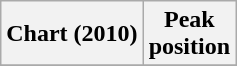<table class="wikitable">
<tr>
<th>Chart (2010)</th>
<th>Peak<br>position</th>
</tr>
<tr>
</tr>
</table>
